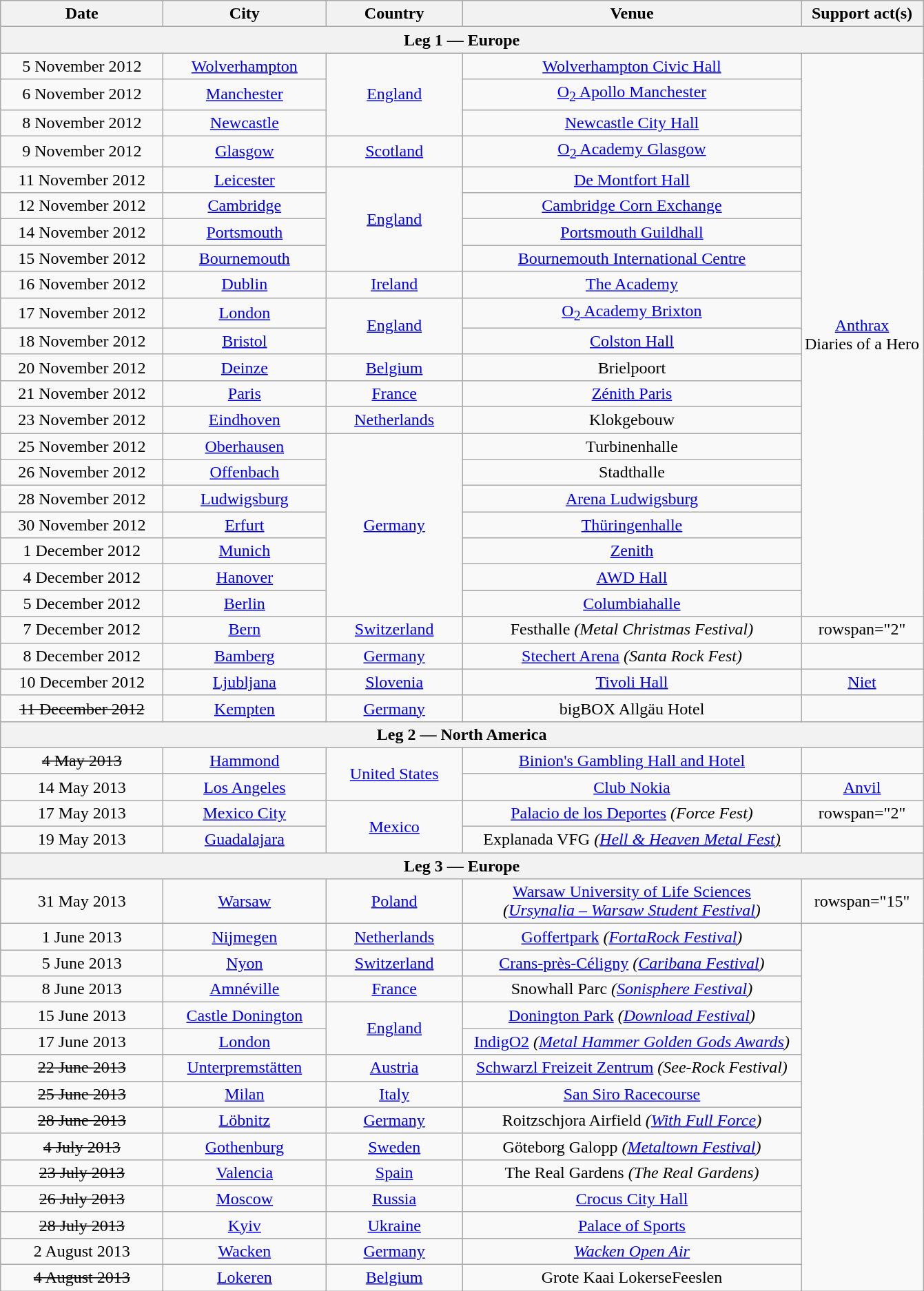<table class="wikitable" style="text-align:center;">
<tr>
<th width="150">Date</th>
<th width="150">City</th>
<th width="125">Country</th>
<th width="320">Venue</th>
<th>Support act(s)</th>
</tr>
<tr>
<th colspan="5">Leg 1 — Europe</th>
</tr>
<tr>
<td>5 November 2012</td>
<td><a href='#'>Wolverhampton</a></td>
<td rowspan="3"><a href='#'>England</a></td>
<td><a href='#'>Wolverhampton Civic Hall</a></td>
<td rowspan="21"><a href='#'>Anthrax</a><br>Diaries of a Hero</td>
</tr>
<tr>
<td>6 November 2012</td>
<td><a href='#'>Manchester</a></td>
<td><a href='#'>O<sub>2</sub> Apollo Manchester</a></td>
</tr>
<tr>
<td>8 November 2012</td>
<td><a href='#'>Newcastle</a></td>
<td><a href='#'>Newcastle City Hall</a></td>
</tr>
<tr>
<td>9 November 2012</td>
<td><a href='#'>Glasgow</a></td>
<td><a href='#'>Scotland</a></td>
<td><a href='#'>O<sub>2</sub> Academy Glasgow</a></td>
</tr>
<tr>
<td>11 November 2012</td>
<td><a href='#'>Leicester</a></td>
<td rowspan="4"><a href='#'>England</a></td>
<td><a href='#'>De Montfort Hall</a></td>
</tr>
<tr>
<td>12 November 2012</td>
<td><a href='#'>Cambridge</a></td>
<td><a href='#'>Cambridge Corn Exchange</a></td>
</tr>
<tr>
<td>14 November 2012</td>
<td><a href='#'>Portsmouth</a></td>
<td><a href='#'>Portsmouth Guildhall</a></td>
</tr>
<tr>
<td>15 November 2012</td>
<td><a href='#'>Bournemouth</a></td>
<td><a href='#'>Bournemouth International Centre</a></td>
</tr>
<tr>
<td>16 November 2012</td>
<td><a href='#'>Dublin</a></td>
<td><a href='#'>Ireland</a></td>
<td><a href='#'>The Academy</a></td>
</tr>
<tr>
<td>17 November 2012</td>
<td><a href='#'>London</a></td>
<td rowspan="2"><a href='#'>England</a></td>
<td><a href='#'>O<sub>2</sub> Academy Brixton</a></td>
</tr>
<tr>
<td>18 November 2012</td>
<td><a href='#'>Bristol</a></td>
<td><a href='#'>Colston Hall</a></td>
</tr>
<tr>
<td>20 November 2012</td>
<td><a href='#'>Deinze</a></td>
<td><a href='#'>Belgium</a></td>
<td>Brielpoort</td>
</tr>
<tr>
<td>21 November 2012</td>
<td><a href='#'>Paris</a></td>
<td><a href='#'>France</a></td>
<td><a href='#'>Zénith Paris</a></td>
</tr>
<tr>
<td>23 November 2012</td>
<td><a href='#'>Eindhoven</a></td>
<td><a href='#'>Netherlands</a></td>
<td>Klokgebouw</td>
</tr>
<tr>
<td>25 November 2012</td>
<td><a href='#'>Oberhausen</a></td>
<td rowspan="7"><a href='#'>Germany</a></td>
<td>Turbinenhalle</td>
</tr>
<tr>
<td>26 November 2012</td>
<td><a href='#'>Offenbach</a></td>
<td>Stadthalle</td>
</tr>
<tr>
<td>28 November 2012</td>
<td><a href='#'>Ludwigsburg</a></td>
<td><a href='#'>Arena Ludwigsburg</a></td>
</tr>
<tr>
<td>30 November 2012</td>
<td><a href='#'>Erfurt</a></td>
<td><a href='#'>Thüringenhalle</a></td>
</tr>
<tr>
<td>1 December 2012</td>
<td><a href='#'>Munich</a></td>
<td><a href='#'>Zenith</a></td>
</tr>
<tr>
<td>4 December 2012</td>
<td><a href='#'>Hanover</a></td>
<td><a href='#'>AWD Hall</a></td>
</tr>
<tr>
<td>5 December 2012</td>
<td><a href='#'>Berlin</a></td>
<td><a href='#'>Columbiahalle</a></td>
</tr>
<tr>
<td>7 December 2012</td>
<td><a href='#'>Bern</a></td>
<td><a href='#'>Switzerland</a></td>
<td>Festhalle <em>(Metal Christmas Festival)</em></td>
<td>rowspan="2" </td>
</tr>
<tr>
<td>8 December 2012</td>
<td><a href='#'>Bamberg</a></td>
<td><a href='#'>Germany</a></td>
<td><a href='#'>Stechert Arena</a> <em>(Santa Rock Fest)</em></td>
</tr>
<tr>
<td>10 December 2012</td>
<td><a href='#'>Ljubljana</a></td>
<td><a href='#'>Slovenia</a></td>
<td><a href='#'>Tivoli Hall</a></td>
<td><a href='#'>Niet</a></td>
</tr>
<tr>
<td><s>11 December 2012</s></td>
<td><a href='#'>Kempten</a></td>
<td><a href='#'>Germany</a></td>
<td>bigBOX Allgäu Hotel</td>
<td></td>
</tr>
<tr>
<th colspan="5">Leg 2 — North America</th>
</tr>
<tr>
<td><s>4 May 2013</s></td>
<td><a href='#'>Hammond</a></td>
<td rowspan="2"><a href='#'>United States</a></td>
<td><a href='#'>Binion's Gambling Hall and Hotel</a></td>
<td></td>
</tr>
<tr>
<td>14 May 2013</td>
<td><a href='#'>Los Angeles</a></td>
<td><a href='#'>Club Nokia</a></td>
<td><a href='#'>Anvil</a></td>
</tr>
<tr>
<td>17 May 2013</td>
<td><a href='#'>Mexico City</a></td>
<td rowspan="2"><a href='#'>Mexico</a></td>
<td><a href='#'>Palacio de los Deportes</a> <em>(Force Fest)</em></td>
<td>rowspan="2" </td>
</tr>
<tr>
<td>19 May 2013</td>
<td><a href='#'>Guadalajara</a></td>
<td>Explanada VFG <em><u>(</u><a href='#'>Hell & Heaven Metal Fest</a><u>)</u></em></td>
</tr>
<tr>
<th colspan="5">Leg 3 — Europe</th>
</tr>
<tr>
<td>31 May 2013</td>
<td><a href='#'>Warsaw</a></td>
<td><a href='#'>Poland</a></td>
<td><a href='#'>Warsaw University of Life Sciences</a><br><em>(<a href='#'>Ursynalia – Warsaw Student Festival</a>)</em></td>
<td>rowspan="15" </td>
</tr>
<tr>
<td>1 June 2013</td>
<td><a href='#'>Nijmegen</a></td>
<td><a href='#'>Netherlands</a></td>
<td><a href='#'>Goffertpark</a> <em>(<a href='#'>FortaRock Festival</a>)</em></td>
</tr>
<tr>
<td>5 June 2013</td>
<td><a href='#'>Nyon</a></td>
<td><a href='#'>Switzerland</a></td>
<td><a href='#'>Crans-près-Céligny</a> <em>(<a href='#'>Caribana Festival</a>)</em></td>
</tr>
<tr>
<td>8 June 2013</td>
<td><a href='#'>Amnéville</a></td>
<td><a href='#'>France</a></td>
<td>Snowhall Parc <em>(<a href='#'>Sonisphere Festival</a>)</em></td>
</tr>
<tr>
<td>15 June 2013</td>
<td><a href='#'>Castle Donington</a></td>
<td rowspan="2"><a href='#'>England</a></td>
<td><a href='#'>Donington Park</a> <em>(<a href='#'>Download Festival</a>)</em></td>
</tr>
<tr>
<td>17 June 2013</td>
<td><a href='#'>London</a></td>
<td><a href='#'>IndigO2</a> <em>(<a href='#'>Metal Hammer Golden Gods Awards</a>)</em></td>
</tr>
<tr>
<td><s>22 June 2013</s></td>
<td><a href='#'>Unterpremstätten</a></td>
<td><a href='#'>Austria</a></td>
<td><a href='#'>Schwarzl Freizeit Zentrum</a> <em>(See-Rock Festival)</em></td>
</tr>
<tr>
<td><s>25 June 2013</s></td>
<td><a href='#'>Milan</a></td>
<td><a href='#'>Italy</a></td>
<td><a href='#'>San Siro Racecourse</a></td>
</tr>
<tr>
<td><s>28 June 2013</s></td>
<td><a href='#'>Löbnitz</a></td>
<td><a href='#'>Germany</a></td>
<td>Roitzschjora Airfield <em>(<a href='#'>With Full Force</a>)</em></td>
</tr>
<tr>
<td><s>4 July 2013</s></td>
<td><a href='#'>Gothenburg</a></td>
<td><a href='#'>Sweden</a></td>
<td>Göteborg Galopp <em>(<a href='#'>Metaltown Festival</a>)</em></td>
</tr>
<tr>
<td><s>23 July 2013</s></td>
<td><a href='#'>Valencia</a></td>
<td><a href='#'>Spain</a></td>
<td>The Real Gardens <em>(The Real Gardens)</em></td>
</tr>
<tr>
<td><s>26 July 2013</s></td>
<td><a href='#'>Moscow</a></td>
<td><a href='#'>Russia</a></td>
<td><a href='#'>Crocus City Hall</a></td>
</tr>
<tr>
<td><s>28 July 2013</s></td>
<td><a href='#'>Kyiv</a></td>
<td><a href='#'>Ukraine</a></td>
<td><a href='#'>Palace of Sports</a></td>
</tr>
<tr>
<td>2 August 2013</td>
<td><a href='#'>Wacken</a></td>
<td><a href='#'>Germany</a></td>
<td><em><a href='#'>Wacken Open Air</a></em></td>
</tr>
<tr>
<td><s>4 August 2013</s></td>
<td><a href='#'>Lokeren</a></td>
<td><a href='#'>Belgium</a></td>
<td>Grote Kaai LokerseFeeslen</td>
</tr>
</table>
